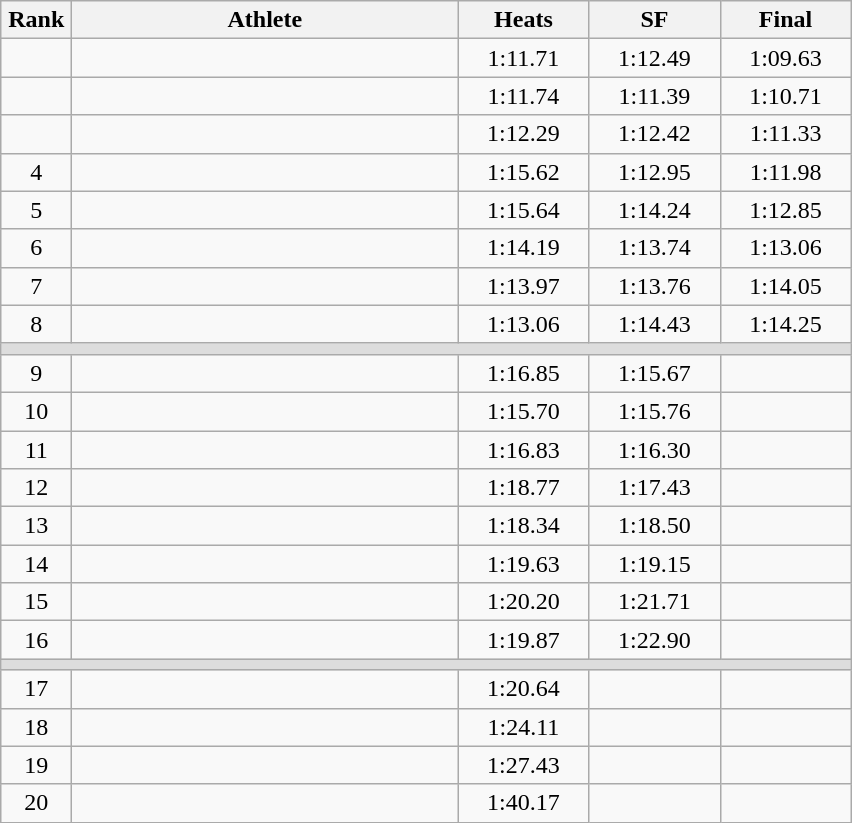<table class=wikitable style="text-align:center">
<tr>
<th width=40>Rank</th>
<th width=250>Athlete</th>
<th width=80>Heats</th>
<th width=80>SF</th>
<th width=80>Final</th>
</tr>
<tr>
<td></td>
<td align=left></td>
<td>1:11.71</td>
<td>1:12.49</td>
<td>1:09.63</td>
</tr>
<tr>
<td></td>
<td align=left></td>
<td>1:11.74</td>
<td>1:11.39</td>
<td>1:10.71</td>
</tr>
<tr>
<td></td>
<td align=left></td>
<td>1:12.29</td>
<td>1:12.42</td>
<td>1:11.33</td>
</tr>
<tr>
<td>4</td>
<td align=left></td>
<td>1:15.62</td>
<td>1:12.95</td>
<td>1:11.98</td>
</tr>
<tr>
<td>5</td>
<td align=left></td>
<td>1:15.64</td>
<td>1:14.24</td>
<td>1:12.85</td>
</tr>
<tr>
<td>6</td>
<td align=left></td>
<td>1:14.19</td>
<td>1:13.74</td>
<td>1:13.06</td>
</tr>
<tr>
<td>7</td>
<td align=left></td>
<td>1:13.97</td>
<td>1:13.76</td>
<td>1:14.05</td>
</tr>
<tr>
<td>8</td>
<td align=left></td>
<td>1:13.06</td>
<td>1:14.43</td>
<td>1:14.25</td>
</tr>
<tr bgcolor=#DDDDDD>
<td colspan=5></td>
</tr>
<tr>
<td>9</td>
<td align=left></td>
<td>1:16.85</td>
<td>1:15.67</td>
<td></td>
</tr>
<tr>
<td>10</td>
<td align=left></td>
<td>1:15.70</td>
<td>1:15.76</td>
<td></td>
</tr>
<tr>
<td>11</td>
<td align=left></td>
<td>1:16.83</td>
<td>1:16.30</td>
<td></td>
</tr>
<tr>
<td>12</td>
<td align=left></td>
<td>1:18.77</td>
<td>1:17.43</td>
<td></td>
</tr>
<tr>
<td>13</td>
<td align=left></td>
<td>1:18.34</td>
<td>1:18.50</td>
<td></td>
</tr>
<tr>
<td>14</td>
<td align=left></td>
<td>1:19.63</td>
<td>1:19.15</td>
<td></td>
</tr>
<tr>
<td>15</td>
<td align=left></td>
<td>1:20.20</td>
<td>1:21.71</td>
<td></td>
</tr>
<tr>
<td>16</td>
<td align=left></td>
<td>1:19.87</td>
<td>1:22.90</td>
<td></td>
</tr>
<tr bgcolor=#DDDDDD>
<td colspan=5></td>
</tr>
<tr>
<td>17</td>
<td align=left></td>
<td>1:20.64</td>
<td></td>
<td></td>
</tr>
<tr>
<td>18</td>
<td align=left></td>
<td>1:24.11</td>
<td></td>
<td></td>
</tr>
<tr>
<td>19</td>
<td align=left></td>
<td>1:27.43</td>
<td></td>
<td></td>
</tr>
<tr>
<td>20</td>
<td align=left></td>
<td>1:40.17</td>
<td></td>
<td></td>
</tr>
</table>
